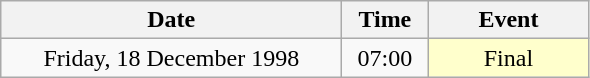<table class = "wikitable" style="text-align:center;">
<tr>
<th width=220>Date</th>
<th width=50>Time</th>
<th width=100>Event</th>
</tr>
<tr>
<td>Friday, 18 December 1998</td>
<td>07:00</td>
<td bgcolor=ffffcc>Final</td>
</tr>
</table>
